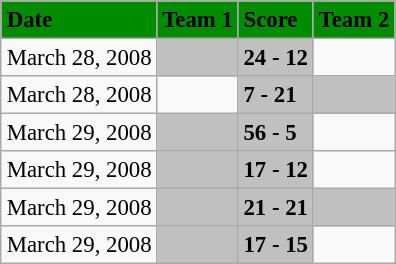<table class="wikitable" style="margin:0.5em auto; font-size:95%">
<tr bgcolor="#008B00">
<td><strong>Date</strong></td>
<td><strong>Team 1</strong></td>
<td><strong>Score</strong></td>
<td><strong>Team 2</strong></td>
</tr>
<tr>
<td>March 28, 2008</td>
<td bgcolor="silver"><strong></strong></td>
<td bgcolor="silver"><strong>24 - 12</strong></td>
<td></td>
</tr>
<tr>
<td>March 28, 2008</td>
<td></td>
<td bgcolor="silver"><strong>7 - 21</strong></td>
<td bgcolor="silver"><strong></strong></td>
</tr>
<tr>
<td>March 29, 2008</td>
<td bgcolor="silver"><strong></strong></td>
<td bgcolor="silver"><strong>56 - 5</strong></td>
<td></td>
</tr>
<tr>
<td>March 29, 2008</td>
<td bgcolor="silver"><strong></strong></td>
<td bgcolor="silver"><strong>17 - 12</strong></td>
<td></td>
</tr>
<tr>
<td>March 29, 2008</td>
<td bgcolor="silver"><strong></strong></td>
<td bgcolor="silver"><strong>21 - 21</strong></td>
<td bgcolor="silver"><strong></strong></td>
</tr>
<tr>
<td>March 29, 2008</td>
<td bgcolor="silver"><strong></strong></td>
<td bgcolor="silver"><strong>17 - 15</strong></td>
<td></td>
</tr>
</table>
